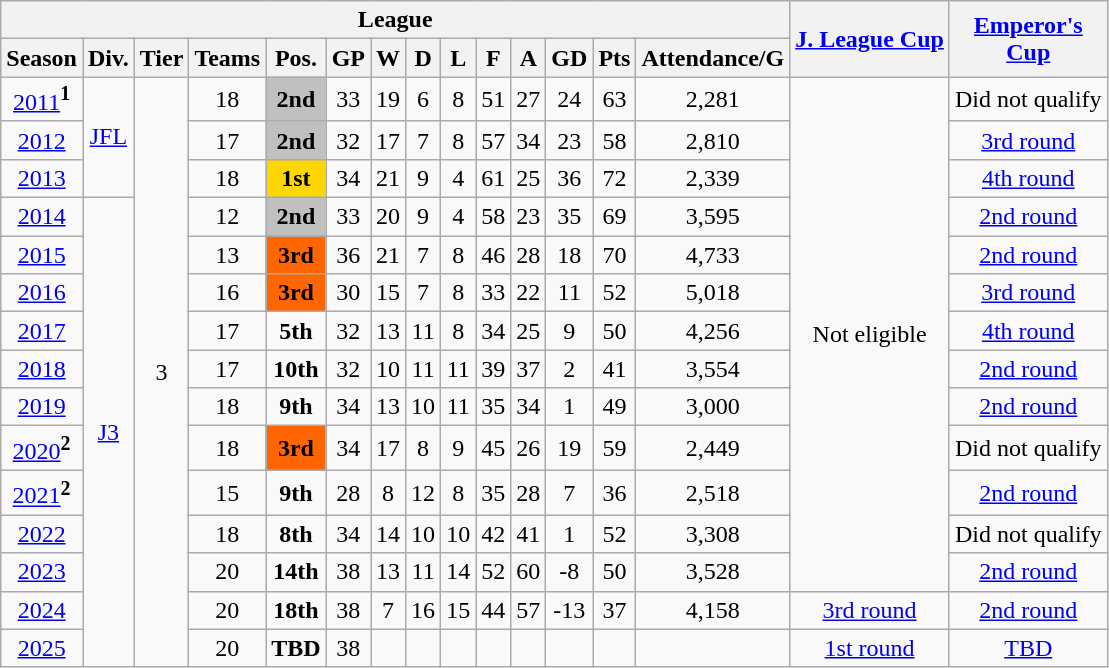<table class="wikitable" style="text-align:center">
<tr>
<th colspan="14">League</th>
<th rowspan="2"><a href='#'>J. League Cup</a></th>
<th rowspan="2"><a href='#'>Emperor's<br>Cup</a></th>
</tr>
<tr>
<th>Season</th>
<th>Div.</th>
<th>Tier</th>
<th>Teams</th>
<th>Pos.</th>
<th>GP</th>
<th>W</th>
<th>D</th>
<th>L</th>
<th>F</th>
<th>A</th>
<th>GD</th>
<th>Pts</th>
<th>Attendance/G</th>
</tr>
<tr>
<td><a href='#'>2011</a><strong><sup>1</sup></strong></td>
<td rowspan="3"><a href='#'>JFL</a></td>
<td rowspan="15">3</td>
<td>18</td>
<td bgcolor=silver><strong>2nd</strong></td>
<td>33</td>
<td>19</td>
<td>6</td>
<td>8</td>
<td>51</td>
<td>27</td>
<td>24</td>
<td>63</td>
<td>2,281</td>
<td rowspan="13">Not eligible</td>
<td>Did not qualify</td>
</tr>
<tr>
<td><a href='#'>2012</a></td>
<td>17</td>
<td bgcolor=silver><strong>2nd</strong></td>
<td>32</td>
<td>17</td>
<td>7</td>
<td>8</td>
<td>57</td>
<td>34</td>
<td>23</td>
<td>58</td>
<td>2,810</td>
<td><a href='#'>3rd round</a></td>
</tr>
<tr>
<td><a href='#'>2013</a></td>
<td>18</td>
<td bgcolor=gold><strong>1st</strong></td>
<td>34</td>
<td>21</td>
<td>9</td>
<td>4</td>
<td>61</td>
<td>25</td>
<td>36</td>
<td>72</td>
<td>2,339</td>
<td><a href='#'>4th round</a></td>
</tr>
<tr>
<td><a href='#'>2014</a></td>
<td rowspan="12"><a href='#'>J3</a></td>
<td>12</td>
<td bgcolor=silver><strong>2nd</strong></td>
<td>33</td>
<td>20</td>
<td>9</td>
<td>4</td>
<td>58</td>
<td>23</td>
<td>35</td>
<td>69</td>
<td>3,595</td>
<td><a href='#'>2nd round</a></td>
</tr>
<tr>
<td><a href='#'>2015</a></td>
<td>13</td>
<td bgcolor="ff6600"><strong>3rd</strong></td>
<td>36</td>
<td>21</td>
<td>7</td>
<td>8</td>
<td>46</td>
<td>28</td>
<td>18</td>
<td>70</td>
<td>4,733</td>
<td><a href='#'>2nd round</a></td>
</tr>
<tr>
<td><a href='#'>2016</a></td>
<td>16</td>
<td bgcolor="ff6600"><strong>3rd</strong></td>
<td>30</td>
<td>15</td>
<td>7</td>
<td>8</td>
<td>33</td>
<td>22</td>
<td>11</td>
<td>52</td>
<td>5,018</td>
<td><a href='#'>3rd round</a></td>
</tr>
<tr>
<td><a href='#'>2017</a></td>
<td>17</td>
<td><strong>5th</strong></td>
<td>32</td>
<td>13</td>
<td>11</td>
<td>8</td>
<td>34</td>
<td>25</td>
<td>9</td>
<td>50</td>
<td>4,256</td>
<td><a href='#'>4th round</a></td>
</tr>
<tr>
<td><a href='#'>2018</a></td>
<td>17</td>
<td><strong>10th</strong></td>
<td>32</td>
<td>10</td>
<td>11</td>
<td>11</td>
<td>39</td>
<td>37</td>
<td>2</td>
<td>41</td>
<td>3,554</td>
<td><a href='#'>2nd round</a></td>
</tr>
<tr>
<td><a href='#'>2019</a></td>
<td>18</td>
<td><strong>9th</strong></td>
<td>34</td>
<td>13</td>
<td>10</td>
<td>11</td>
<td>35</td>
<td>34</td>
<td>1</td>
<td>49</td>
<td>3,000</td>
<td><a href='#'>2nd round</a></td>
</tr>
<tr>
<td><a href='#'>2020</a><strong><sup>2</sup></strong></td>
<td>18</td>
<td bgcolor="ff6600"><strong>3rd</strong></td>
<td>34</td>
<td>17</td>
<td>8</td>
<td>9</td>
<td>45</td>
<td>26</td>
<td>19</td>
<td>59</td>
<td>2,449</td>
<td>Did not qualify</td>
</tr>
<tr>
<td><a href='#'>2021</a><strong><sup>2</sup></strong></td>
<td>15</td>
<td><strong>9th</strong></td>
<td>28</td>
<td>8</td>
<td>12</td>
<td>8</td>
<td>35</td>
<td>28</td>
<td>7</td>
<td>36</td>
<td>2,518</td>
<td><a href='#'>2nd round</a></td>
</tr>
<tr>
<td><a href='#'>2022</a></td>
<td>18</td>
<td><strong>8th</strong></td>
<td>34</td>
<td>14</td>
<td>10</td>
<td>10</td>
<td>42</td>
<td>41</td>
<td>1</td>
<td>52</td>
<td>3,308</td>
<td>Did not qualify</td>
</tr>
<tr>
<td><a href='#'>2023</a></td>
<td>20</td>
<td><strong>14th</strong></td>
<td>38</td>
<td>13</td>
<td>11</td>
<td>14</td>
<td>52</td>
<td>60</td>
<td>-8</td>
<td>50</td>
<td>3,528</td>
<td><a href='#'>2nd round</a></td>
</tr>
<tr>
<td><a href='#'>2024</a></td>
<td>20</td>
<td><strong>18th</strong></td>
<td>38</td>
<td>7</td>
<td>16</td>
<td>15</td>
<td>44</td>
<td>57</td>
<td>-13</td>
<td>37</td>
<td>4,158</td>
<td><a href='#'>3rd round</a></td>
<td><a href='#'>2nd round</a></td>
</tr>
<tr>
<td><a href='#'>2025</a></td>
<td>20</td>
<td><strong>TBD</strong></td>
<td>38</td>
<td></td>
<td></td>
<td></td>
<td></td>
<td></td>
<td></td>
<td></td>
<td></td>
<td><a href='#'>1st round</a></td>
<td><a href='#'>TBD</a></td>
</tr>
</table>
